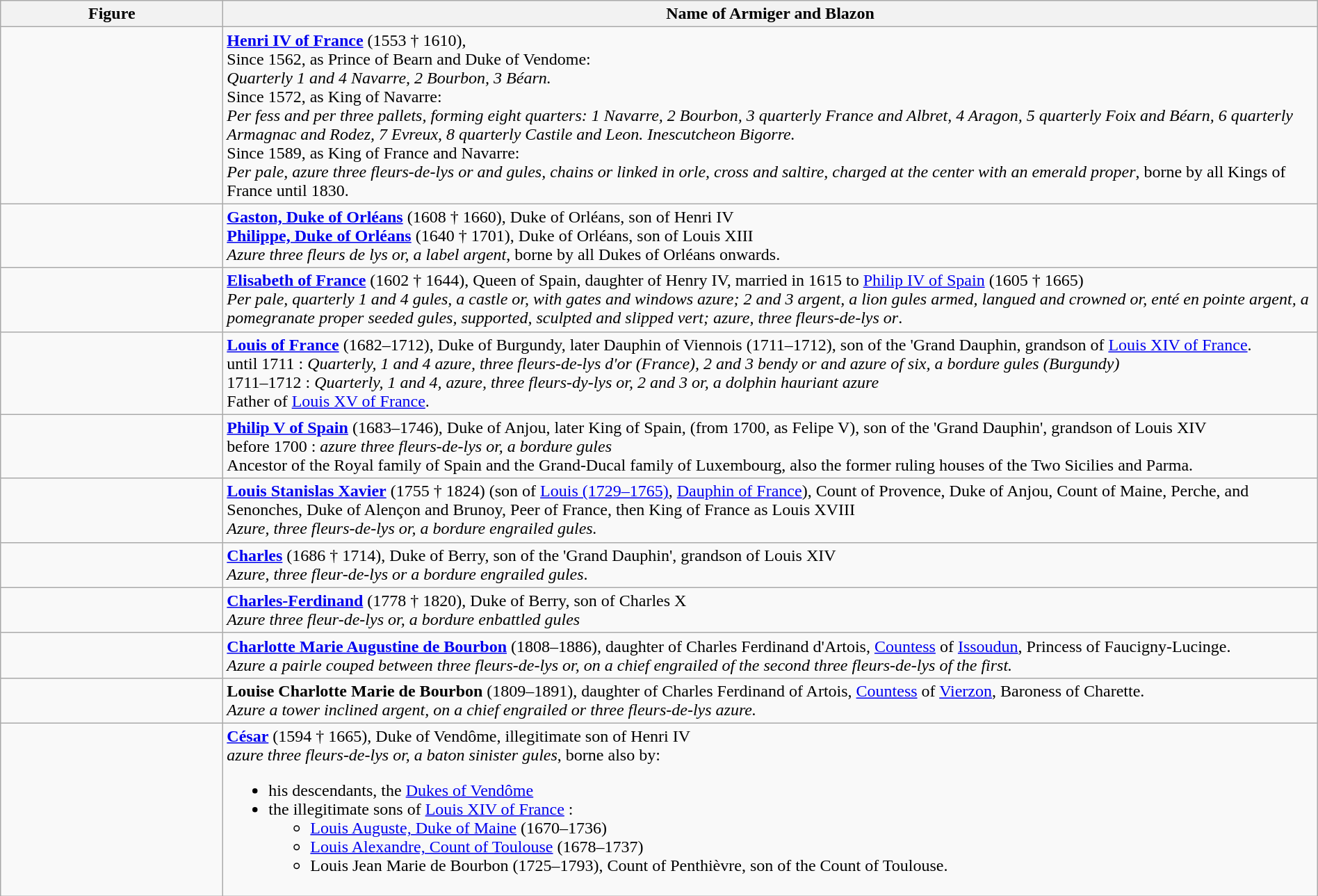<table class=wikitable width="100%">
<tr style="vertical-align:top; text-align:center;">
<th style="width:206px;">Figure</th>
<th>Name of Armiger and Blazon</th>
</tr>
<tr valign=top>
<td align=center>  </td>
<td><strong><a href='#'>Henri IV of France</a></strong> (1553 † 1610),<br>Since 1562, as Prince of Bearn and Duke of Vendome:<br>
<em>Quarterly 1 and 4 Navarre, 2 Bourbon, 3 Béarn.</em><br>Since 1572, as King of Navarre:<br>
<em>Per fess and per three pallets, forming eight quarters: 1 Navarre, 2 Bourbon, 3 quarterly France and Albret, 4 Aragon, 5 quarterly Foix and Béarn, 6 quarterly Armagnac and Rodez, 7 Evreux, 8 quarterly Castile and Leon. Inescutcheon Bigorre.</em><br>Since 1589, as King of France and Navarre:<br>
<em>Per pale, azure three fleurs-de-lys or and gules, chains or linked in orle, cross and saltire, charged at the center with an emerald proper</em>, borne by all Kings of France until 1830.</td>
</tr>
<tr valign=top>
<td align=center></td>
<td><strong><a href='#'>Gaston, Duke of Orléans</a></strong> (1608 † 1660), Duke of Orléans, son of Henri IV<br><strong><a href='#'>Philippe, Duke of Orléans</a></strong> (1640 † 1701), Duke of Orléans, son of Louis XIII<br><em>Azure three fleurs de lys or, a label argent</em>, borne by all Dukes of Orléans onwards.</td>
</tr>
<tr valign=top>
<td align=center></td>
<td><strong><a href='#'>Elisabeth of France</a></strong> (1602 † 1644), Queen of Spain, daughter of Henry IV, married in 1615 to <a href='#'>Philip IV of Spain</a> (1605 † 1665)<br><em>Per pale, quarterly 1 and 4 gules, a castle or, with gates and windows azure; 2 and 3 argent, a lion gules armed, langued and crowned or, enté en pointe argent, a pomegranate proper seeded gules, supported, sculpted and slipped vert; azure, three fleurs-de-lys or</em>.</td>
</tr>
<tr valign=top>
<td align=center> </td>
<td><strong><a href='#'>Louis of France</a></strong> (1682–1712), Duke of Burgundy, later Dauphin of Viennois (1711–1712), son of the 'Grand Dauphin, grandson of <a href='#'>Louis XIV of France</a>.<br>until 1711 : <em>Quarterly, 1 and 4 azure, three fleurs-de-lys d'or (France), 2 and 3 bendy or and azure of six, a bordure gules (Burgundy)</em><br>1711–1712 : <em>Quarterly, 1 and 4, azure, three fleurs-dy-lys or, 2 and 3 or, a dolphin hauriant azure</em><br>Father of <a href='#'>Louis XV of France</a>.</td>
</tr>
<tr valign=top>
<td align=center> </td>
<td><strong><a href='#'>Philip V of Spain</a></strong> (1683–1746), Duke of Anjou, later King of Spain, (from 1700, as Felipe V), son of the 'Grand Dauphin', grandson of Louis XIV<br>before 1700 : <em>azure three fleurs-de-lys or, a bordure gules</em><br>Ancestor of the Royal family of Spain and the Grand-Ducal family of Luxembourg, also the former ruling houses of the Two Sicilies and Parma.</td>
</tr>
<tr valign=top>
<td align=center><br><br></td>
<td><strong><a href='#'>Louis Stanislas Xavier</a></strong> (1755 † 1824) (son of <a href='#'>Louis (1729–1765)</a>, <a href='#'>Dauphin of France</a>), Count of Provence, Duke of Anjou, Count of Maine, Perche, and Senonches, Duke of Alençon and Brunoy, Peer of France, then King of France as Louis XVIII<br><em>Azure, three fleurs-de-lys or, a bordure engrailed gules.</em></td>
</tr>
<tr valign=top>
<td align=center></td>
<td><strong><a href='#'>Charles</a></strong> (1686 † 1714), Duke of Berry, son of the 'Grand Dauphin', grandson of Louis XIV<br><em>Azure, three fleur-de-lys or a bordure engrailed gules</em>.</td>
</tr>
<tr valign=top>
<td align=center></td>
<td><strong><a href='#'>Charles-Ferdinand</a></strong> (1778 † 1820), Duke of Berry, son of Charles X<br><em>Azure three fleur-de-lys or, a bordure enbattled gules</em></td>
</tr>
<tr valign=top>
<td align=center></td>
<td><strong><a href='#'>Charlotte Marie Augustine de Bourbon</a></strong> (1808–1886), daughter of Charles Ferdinand d'Artois, <a href='#'>Countess</a> of <a href='#'>Issoudun</a>, Princess of Faucigny-Lucinge.<br><em>Azure a pairle couped between three fleurs-de-lys or, on a chief engrailed of the second three fleurs-de-lys of the first.</em></td>
</tr>
<tr valign=top>
<td align=center></td>
<td><strong>Louise Charlotte Marie de Bourbon</strong> (1809–1891), daughter of Charles Ferdinand of Artois, <a href='#'>Countess</a> of <a href='#'>Vierzon</a>, Baroness of Charette.<br><em>Azure a tower inclined argent, on a chief engrailed or three fleurs-de-lys azure.</em></td>
</tr>
<tr valign=top>
<td align=center></td>
<td><strong><a href='#'>César</a></strong> (1594 † 1665), Duke of Vendôme, illegitimate son of Henri IV<br><em>azure three fleurs-de-lys or, a baton sinister gules</em>, borne also by:<ul><li>his descendants, the <a href='#'>Dukes of Vendôme</a></li><li>the illegitimate sons of <a href='#'>Louis XIV of France</a> :<ul><li><a href='#'>Louis Auguste, Duke of Maine</a> (1670–1736)</li><li><a href='#'>Louis Alexandre, Count of Toulouse</a> (1678–1737)</li><li>Louis Jean Marie de Bourbon (1725–1793), Count of Penthièvre, son of the Count of Toulouse.</li></ul></li></ul></td>
</tr>
</table>
